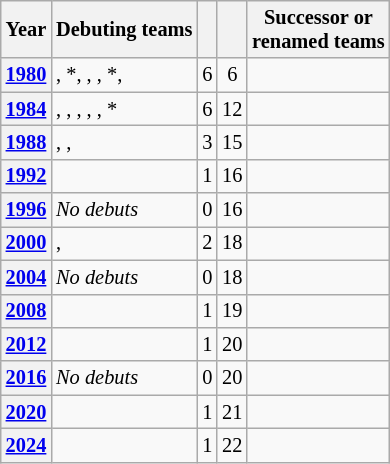<table class="wikitable" style="text-align:center; font-size:85%;">
<tr>
<th>Year</th>
<th>Debuting teams</th>
<th></th>
<th></th>
<th>Successor or<br>renamed teams</th>
</tr>
<tr>
<th><a href='#'>1980</a></th>
<td align=left>,  *, , ,  *, </td>
<td>6</td>
<td>6</td>
<td></td>
</tr>
<tr>
<th><a href='#'>1984</a></th>
<td align=left>, , , , ,  *</td>
<td>6</td>
<td>12</td>
<td></td>
</tr>
<tr>
<th><a href='#'>1988</a></th>
<td align=left>, , </td>
<td>3</td>
<td>15</td>
<td></td>
</tr>
<tr>
<th><a href='#'>1992</a></th>
<td align=left></td>
<td>1</td>
<td>16</td>
<td align=left></td>
</tr>
<tr>
<th><a href='#'>1996</a></th>
<td align=left><em>No debuts</em></td>
<td>0</td>
<td>16</td>
<td></td>
</tr>
<tr>
<th><a href='#'>2000</a></th>
<td align=left>, </td>
<td>2</td>
<td>18</td>
<td></td>
</tr>
<tr>
<th><a href='#'>2004</a></th>
<td align=left><em>No debuts</em></td>
<td>0</td>
<td>18</td>
<td></td>
</tr>
<tr>
<th><a href='#'>2008</a></th>
<td align=left></td>
<td>1</td>
<td>19</td>
<td></td>
</tr>
<tr>
<th><a href='#'>2012</a></th>
<td align=left></td>
<td>1</td>
<td>20</td>
<td></td>
</tr>
<tr>
<th><a href='#'>2016</a></th>
<td align=left><em>No debuts</em></td>
<td>0</td>
<td>20</td>
<td></td>
</tr>
<tr>
<th><a href='#'>2020</a></th>
<td align=left></td>
<td>1</td>
<td>21</td>
<td></td>
</tr>
<tr>
<th><a href='#'>2024</a></th>
<td align=left></td>
<td>1</td>
<td>22</td>
<td></td>
</tr>
</table>
